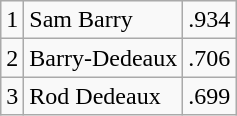<table class="wikitable">
<tr>
<td>1</td>
<td>Sam Barry</td>
<td>.934</td>
</tr>
<tr>
<td>2</td>
<td>Barry-Dedeaux</td>
<td>.706</td>
</tr>
<tr>
<td>3</td>
<td>Rod Dedeaux</td>
<td>.699</td>
</tr>
</table>
